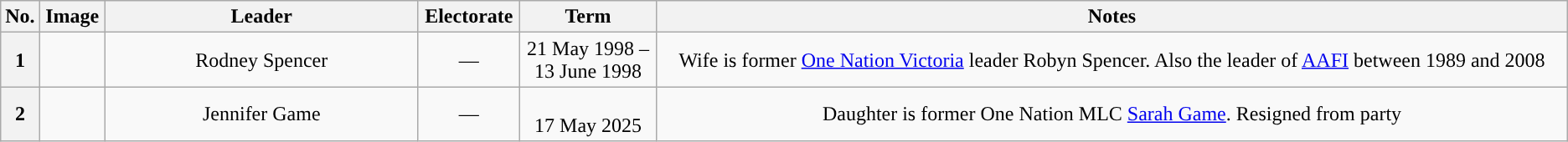<table class="wikitable" style="text-align:center">
<tr>
<th width=2%>No.</th>
<th>Image</th>
<th style="width:20%;">Leader</th>
<th>Electorate</th>
<th>Term</th>
<th>Notes</th>
</tr>
<tr>
<th style="background:">1</th>
<td></td>
<td>Rodney Spencer</td>
<td>—</td>
<td>21 May 1998 –<br>13 June 1998</td>
<td>Wife is former <a href='#'>One Nation Victoria</a> leader Robyn Spencer. Also the leader of <a href='#'>AAFI</a> between 1989 and 2008</td>
</tr>
<tr>
<th style="background:">2</th>
<td></td>
<td>Jennifer Game</td>
<td>—</td>
<td><br>17 May 2025</td>
<td>Daughter is former One Nation MLC <a href='#'>Sarah Game</a>. Resigned from party</td>
</tr>
</table>
